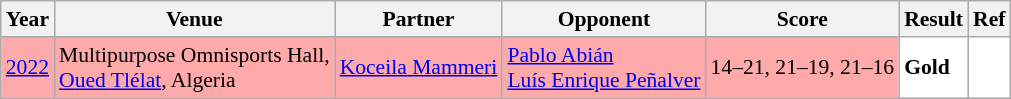<table class="sortable wikitable" style="font-size: 90%;">
<tr>
<th>Year</th>
<th>Venue</th>
<th>Partner</th>
<th>Opponent</th>
<th>Score</th>
<th>Result</th>
<th>Ref</th>
</tr>
<tr style="background:#FFAAAA">
<td align="center"><a href='#'>2022</a></td>
<td align="left">Multipurpose Omnisports Hall,<br><a href='#'>Oued Tlélat</a>, Algeria</td>
<td align="left"> <a href='#'>Koceila Mammeri</a></td>
<td align="left"> <a href='#'>Pablo Abián</a><br> <a href='#'>Luís Enrique Peñalver</a></td>
<td align="left">14–21, 21–19, 21–16</td>
<td style="text-align:left; background:white"> <strong>Gold</strong></td>
<td style="text-align:center; background:white"></td>
</tr>
</table>
